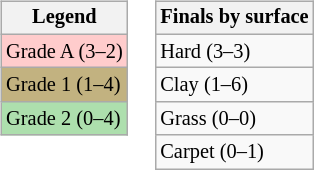<table>
<tr valign=top>
<td><br><table class=wikitable style=font-size:85%>
<tr>
<th>Legend</th>
</tr>
<tr bgcolor="#fcc">
<td>Grade A (3–2)</td>
</tr>
<tr bgcolor="#C2B280">
<td>Grade 1 (1–4)</td>
</tr>
<tr bgcolor="#ADDFAD">
<td>Grade 2 (0–4)</td>
</tr>
</table>
</td>
<td><br><table class=wikitable style=font-size:85%>
<tr>
<th>Finals by surface</th>
</tr>
<tr>
<td>Hard (3–3)</td>
</tr>
<tr>
<td>Clay (1–6)</td>
</tr>
<tr>
<td>Grass (0–0)</td>
</tr>
<tr>
<td>Carpet (0–1)</td>
</tr>
</table>
</td>
</tr>
</table>
